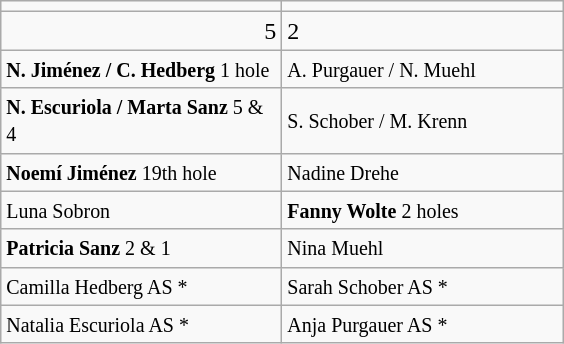<table class="wikitable">
<tr>
<td align="center" width="180"></td>
<td align="center" width="180"></td>
</tr>
<tr>
<td align="right">5</td>
<td>2</td>
</tr>
<tr>
<td><small><strong>N. Jiménez / C. Hedberg</strong> 1 hole</small></td>
<td><small>A. Purgauer / N. Muehl</small></td>
</tr>
<tr>
<td><small><strong>N. Escuriola / Marta Sanz</strong> 5 & 4</small></td>
<td><small>S. Schober / M. Krenn</small></td>
</tr>
<tr>
<td><small><strong>Noemí Jiménez</strong> 19th hole</small></td>
<td><small>Nadine Drehe</small></td>
</tr>
<tr>
<td><small>Luna Sobron</small></td>
<td><small><strong>Fanny Wolte</strong> 2 holes</small></td>
</tr>
<tr>
<td><small><strong>Patricia Sanz</strong> 2 & 1</small></td>
<td><small>Nina Muehl</small></td>
</tr>
<tr>
<td><small>Camilla Hedberg AS *</small></td>
<td><small>Sarah Schober AS *</small></td>
</tr>
<tr>
<td><small>Natalia Escuriola AS *</small></td>
<td><small>Anja Purgauer AS *</small></td>
</tr>
</table>
